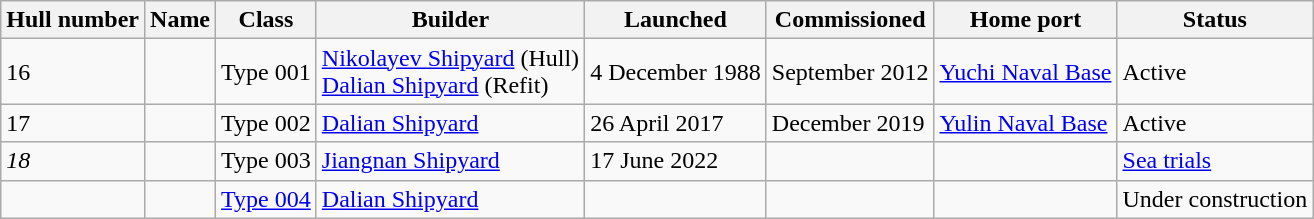<table class="wikitable">
<tr>
<th>Hull number</th>
<th>Name</th>
<th>Class</th>
<th>Builder</th>
<th>Launched</th>
<th>Commissioned</th>
<th>Home port</th>
<th>Status</th>
</tr>
<tr>
<td>16</td>
<td></td>
<td>Type 001</td>
<td><a href='#'>Nikolayev Shipyard</a> (Hull) <br><a href='#'>Dalian Shipyard</a> (Refit)</td>
<td>4 December 1988</td>
<td>September 2012</td>
<td><a href='#'>Yuchi Naval Base</a></td>
<td>Active</td>
</tr>
<tr>
<td>17</td>
<td></td>
<td>Type 002</td>
<td><a href='#'>Dalian Shipyard</a></td>
<td>26 April 2017</td>
<td>December 2019</td>
<td><a href='#'>Yulin Naval Base</a></td>
<td>Active</td>
</tr>
<tr>
<td><em>18</em></td>
<td></td>
<td>Type 003</td>
<td><a href='#'>Jiangnan Shipyard</a></td>
<td>17 June 2022</td>
<td></td>
<td></td>
<td><a href='#'>Sea trials</a></td>
</tr>
<tr>
<td></td>
<td></td>
<td><a href='#'>Type 004</a></td>
<td><a href='#'>Dalian Shipyard</a></td>
<td></td>
<td></td>
<td></td>
<td>Under construction</td>
</tr>
</table>
